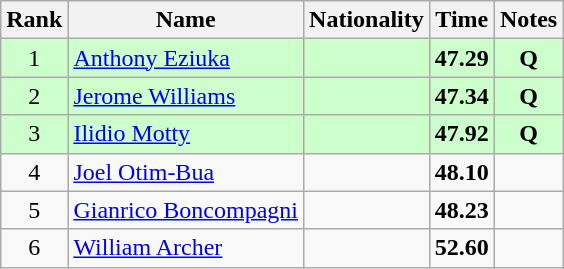<table class="wikitable sortable" style="text-align:center">
<tr>
<th>Rank</th>
<th>Name</th>
<th>Nationality</th>
<th>Time</th>
<th>Notes</th>
</tr>
<tr bgcolor=ccffcc>
<td>1</td>
<td align=left><a href='#'>Anthony Eziuka</a></td>
<td align=left></td>
<td><strong>47.29</strong></td>
<td><strong>Q</strong></td>
</tr>
<tr bgcolor=ccffcc>
<td>2</td>
<td align=left><a href='#'>Jerome Williams</a></td>
<td align=left></td>
<td><strong>47.34</strong></td>
<td><strong>Q</strong></td>
</tr>
<tr bgcolor=ccffcc>
<td>3</td>
<td align=left><a href='#'>Ilidio Motty</a></td>
<td align=left></td>
<td><strong>47.92</strong></td>
<td><strong>Q</strong></td>
</tr>
<tr>
<td>4</td>
<td align=left><a href='#'>Joel Otim-Bua</a></td>
<td align=left></td>
<td><strong>48.10</strong></td>
<td></td>
</tr>
<tr>
<td>5</td>
<td align=left><a href='#'>Gianrico Boncompagni</a></td>
<td align=left></td>
<td><strong>48.23</strong></td>
<td></td>
</tr>
<tr>
<td>6</td>
<td align=left><a href='#'>William Archer</a></td>
<td align=left></td>
<td><strong>52.60</strong></td>
<td></td>
</tr>
</table>
